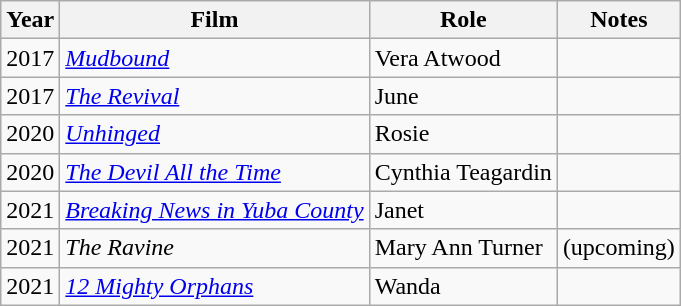<table class="wikitable sortable">
<tr>
<th>Year</th>
<th>Film</th>
<th>Role</th>
<th>Notes</th>
</tr>
<tr>
<td>2017</td>
<td><em><a href='#'>Mudbound</a></em></td>
<td>Vera Atwood</td>
<td></td>
</tr>
<tr>
<td>2017</td>
<td><em><a href='#'>The Revival</a></em></td>
<td>June</td>
<td></td>
</tr>
<tr>
<td>2020</td>
<td><em><a href='#'>Unhinged</a></em></td>
<td>Rosie</td>
<td></td>
</tr>
<tr>
<td>2020</td>
<td><em><a href='#'>The Devil All the Time</a></em></td>
<td>Cynthia Teagardin</td>
<td></td>
</tr>
<tr>
<td>2021</td>
<td><em><a href='#'>Breaking News in Yuba County</a></em></td>
<td>Janet</td>
<td></td>
</tr>
<tr>
<td>2021</td>
<td><em>The Ravine</em></td>
<td>Mary Ann Turner</td>
<td>(upcoming)</td>
</tr>
<tr>
<td>2021</td>
<td><em><a href='#'>12 Mighty Orphans</a></em></td>
<td>Wanda</td>
<td></td>
</tr>
</table>
